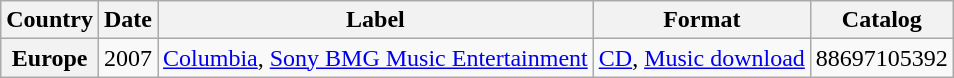<table class="wikitable plainrowheaders">
<tr>
<th>Country</th>
<th>Date</th>
<th>Label</th>
<th>Format</th>
<th>Catalog</th>
</tr>
<tr>
<th scope="row">Europe</th>
<td>2007</td>
<td><a href='#'>Columbia</a>, <a href='#'>Sony BMG Music Entertainment</a></td>
<td><a href='#'>CD</a>, <a href='#'>Music download</a></td>
<td>88697105392</td>
</tr>
</table>
